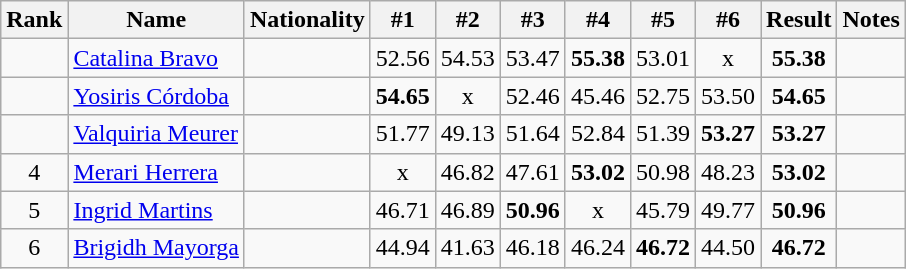<table class="wikitable sortable" style="text-align:center">
<tr>
<th>Rank</th>
<th>Name</th>
<th>Nationality</th>
<th>#1</th>
<th>#2</th>
<th>#3</th>
<th>#4</th>
<th>#5</th>
<th>#6</th>
<th>Result</th>
<th>Notes</th>
</tr>
<tr>
<td></td>
<td align=left><a href='#'>Catalina Bravo</a></td>
<td align=left></td>
<td>52.56</td>
<td>54.53</td>
<td>53.47</td>
<td><strong>55.38</strong></td>
<td>53.01</td>
<td>x</td>
<td><strong>55.38</strong></td>
<td></td>
</tr>
<tr>
<td></td>
<td align=left><a href='#'>Yosiris Córdoba</a></td>
<td align=left></td>
<td><strong>54.65</strong></td>
<td>x</td>
<td>52.46</td>
<td>45.46</td>
<td>52.75</td>
<td>53.50</td>
<td><strong>54.65</strong></td>
<td></td>
</tr>
<tr>
<td></td>
<td align=left><a href='#'>Valquiria Meurer</a></td>
<td align=left></td>
<td>51.77</td>
<td>49.13</td>
<td>51.64</td>
<td>52.84</td>
<td>51.39</td>
<td><strong>53.27</strong></td>
<td><strong>53.27</strong></td>
<td></td>
</tr>
<tr>
<td>4</td>
<td align=left><a href='#'>Merari Herrera</a></td>
<td align=left></td>
<td>x</td>
<td>46.82</td>
<td>47.61</td>
<td><strong>53.02</strong></td>
<td>50.98</td>
<td>48.23</td>
<td><strong>53.02</strong></td>
<td></td>
</tr>
<tr>
<td>5</td>
<td align=left><a href='#'>Ingrid Martins</a></td>
<td align=left></td>
<td>46.71</td>
<td>46.89</td>
<td><strong>50.96</strong></td>
<td>x</td>
<td>45.79</td>
<td>49.77</td>
<td><strong>50.96</strong></td>
<td></td>
</tr>
<tr>
<td>6</td>
<td align=left><a href='#'>Brigidh Mayorga</a></td>
<td align=left></td>
<td>44.94</td>
<td>41.63</td>
<td>46.18</td>
<td>46.24</td>
<td><strong>46.72</strong></td>
<td>44.50</td>
<td><strong>46.72</strong></td>
<td></td>
</tr>
</table>
